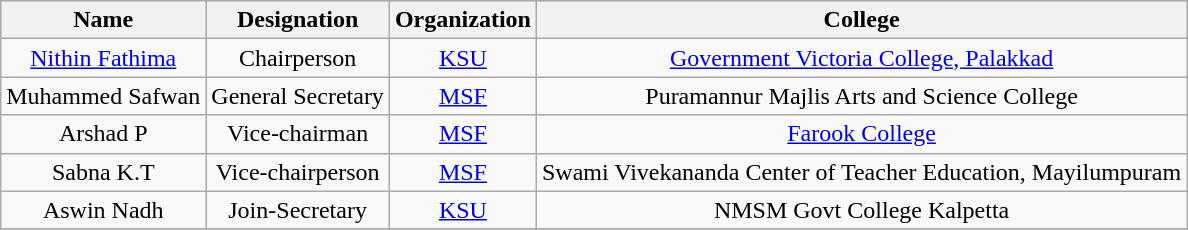<table class=" wikitable">
<tr style="background:#ccc; text-align:center;">
<th>Name</th>
<th>Designation</th>
<th>Organization</th>
<th>College</th>
</tr>
<tr style="vertical-align: middle; text-align: center;">
<td><a href='#'>Nithin Fathima</a></td>
<td>Chairperson</td>
<td><a href='#'>KSU</a></td>
<td><a href='#'>Government Victoria College, Palakkad</a></td>
</tr>
<tr style="vertical-align: middle; text-align: center;">
<td>Muhammed Safwan</td>
<td>General Secretary</td>
<td><a href='#'>MSF</a></td>
<td>Puramannur Majlis Arts and Science College</td>
</tr>
<tr style="vertical-align: middle; text-align: center;">
<td>Arshad P</td>
<td>Vice-chairman</td>
<td><a href='#'>MSF</a></td>
<td><a href='#'>Farook College</a></td>
</tr>
<tr style="vertical-align: middle; text-align: center;">
<td>Sabna K.T</td>
<td>Vice-chairperson</td>
<td><a href='#'>MSF</a></td>
<td>Swami Vivekananda Center of Teacher Education, Mayilumpuram</td>
</tr>
<tr style="vertical-align: middle; text-align: center;">
<td>Aswin Nadh</td>
<td>Join-Secretary</td>
<td><a href='#'>KSU</a></td>
<td>NMSM Govt College Kalpetta</td>
</tr>
<tr style="vertical-align: middle; text-align: center;">
</tr>
</table>
